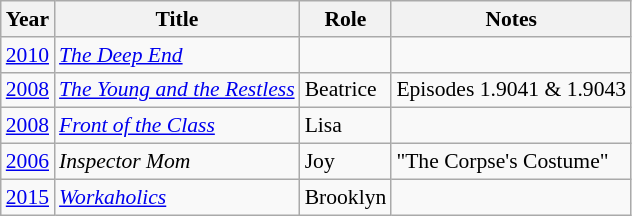<table class="wikitable" style="font-size: 90%;">
<tr>
<th>Year</th>
<th>Title</th>
<th>Role</th>
<th>Notes</th>
</tr>
<tr>
<td><a href='#'>2010</a></td>
<td><em><a href='#'>The Deep End</a></em></td>
<td></td>
<td></td>
</tr>
<tr>
<td><a href='#'>2008</a></td>
<td><em><a href='#'>The Young and the Restless</a></em></td>
<td>Beatrice</td>
<td>Episodes 1.9041 & 1.9043</td>
</tr>
<tr>
<td><a href='#'>2008</a></td>
<td><em><a href='#'>Front of the Class</a></em></td>
<td>Lisa</td>
<td></td>
</tr>
<tr>
<td><a href='#'>2006</a></td>
<td><em>Inspector Mom</em></td>
<td>Joy</td>
<td>"The Corpse's Costume"</td>
</tr>
<tr>
<td><a href='#'>2015</a></td>
<td><em><a href='#'>Workaholics</a></em></td>
<td>Brooklyn</td>
<td></td>
</tr>
</table>
